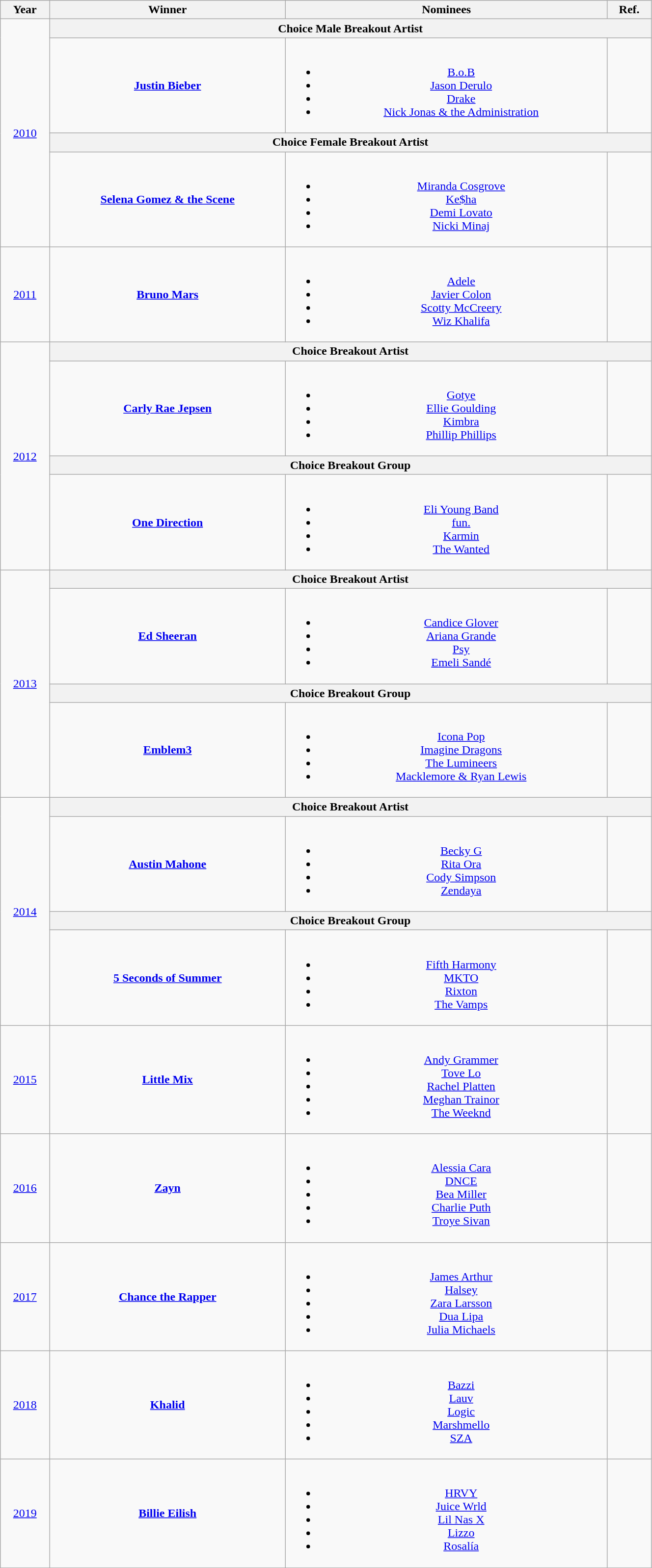<table class="wikitable" width=70% style=text-align:center;">
<tr>
<th>Year</th>
<th>Winner</th>
<th>Nominees</th>
<th>Ref.</th>
</tr>
<tr>
<td rowspan="4"><a href='#'>2010</a></td>
<th colspan="3">Choice Male Breakout Artist</th>
</tr>
<tr>
<td><strong><a href='#'>Justin Bieber</a></strong></td>
<td><br><ul><li><a href='#'>B.o.B</a></li><li><a href='#'>Jason Derulo</a></li><li><a href='#'>Drake</a></li><li><a href='#'>Nick Jonas & the Administration</a></li></ul></td>
<td></td>
</tr>
<tr>
<th colspan="3">Choice Female Breakout Artist</th>
</tr>
<tr>
<td><strong><a href='#'>Selena Gomez & the Scene</a></strong></td>
<td><br><ul><li><a href='#'>Miranda Cosgrove</a></li><li><a href='#'>Ke$ha</a></li><li><a href='#'>Demi Lovato</a></li><li><a href='#'>Nicki Minaj</a></li></ul></td>
<td></td>
</tr>
<tr>
<td><a href='#'>2011</a></td>
<td><strong><a href='#'>Bruno Mars</a></strong></td>
<td><br><ul><li><a href='#'>Adele</a></li><li><a href='#'>Javier Colon</a></li><li><a href='#'>Scotty McCreery</a></li><li><a href='#'>Wiz Khalifa</a></li></ul></td>
<td></td>
</tr>
<tr>
<td rowspan="4"><a href='#'>2012</a></td>
<th colspan="3">Choice Breakout Artist</th>
</tr>
<tr>
<td><strong><a href='#'>Carly Rae Jepsen</a></strong></td>
<td><br><ul><li><a href='#'>Gotye</a></li><li><a href='#'>Ellie Goulding</a></li><li><a href='#'>Kimbra</a></li><li><a href='#'>Phillip Phillips</a></li></ul></td>
<td></td>
</tr>
<tr>
<th colspan="3">Choice Breakout Group</th>
</tr>
<tr>
<td><strong><a href='#'>One Direction</a></strong></td>
<td><br><ul><li><a href='#'>Eli Young Band</a></li><li><a href='#'>fun.</a></li><li><a href='#'>Karmin</a></li><li><a href='#'>The Wanted</a></li></ul></td>
<td></td>
</tr>
<tr>
<td rowspan="4"><a href='#'>2013</a></td>
<th colspan="3">Choice Breakout Artist</th>
</tr>
<tr>
<td><strong><a href='#'>Ed Sheeran</a></strong></td>
<td><br><ul><li><a href='#'>Candice Glover</a></li><li><a href='#'>Ariana Grande</a></li><li><a href='#'>Psy</a></li><li><a href='#'>Emeli Sandé</a></li></ul></td>
<td></td>
</tr>
<tr>
<th colspan="3">Choice Breakout Group</th>
</tr>
<tr>
<td><strong><a href='#'>Emblem3</a></strong></td>
<td><br><ul><li><a href='#'>Icona Pop</a></li><li><a href='#'>Imagine Dragons</a></li><li><a href='#'>The Lumineers</a></li><li><a href='#'>Macklemore & Ryan Lewis</a></li></ul></td>
<td></td>
</tr>
<tr>
<td rowspan="4"><a href='#'>2014</a></td>
<th colspan="3">Choice Breakout Artist</th>
</tr>
<tr>
<td><strong><a href='#'>Austin Mahone</a></strong></td>
<td><br><ul><li><a href='#'>Becky G</a></li><li><a href='#'>Rita Ora</a></li><li><a href='#'>Cody Simpson</a></li><li><a href='#'>Zendaya</a></li></ul></td>
<td></td>
</tr>
<tr>
<th colspan="3">Choice Breakout Group</th>
</tr>
<tr>
<td><strong><a href='#'>5 Seconds of Summer</a></strong></td>
<td><br><ul><li><a href='#'>Fifth Harmony</a></li><li><a href='#'>MKTO</a></li><li><a href='#'>Rixton</a></li><li><a href='#'>The Vamps</a></li></ul></td>
<td></td>
</tr>
<tr>
<td><a href='#'>2015</a></td>
<td><strong><a href='#'>Little Mix</a></strong></td>
<td><br><ul><li><a href='#'>Andy Grammer</a></li><li><a href='#'>Tove Lo</a></li><li><a href='#'>Rachel Platten</a></li><li><a href='#'>Meghan Trainor</a></li><li><a href='#'>The Weeknd</a></li></ul></td>
<td></td>
</tr>
<tr>
<td><a href='#'>2016</a></td>
<td><strong><a href='#'>Zayn</a></strong></td>
<td><br><ul><li><a href='#'>Alessia Cara</a></li><li><a href='#'>DNCE</a></li><li><a href='#'>Bea Miller</a></li><li><a href='#'>Charlie Puth</a></li><li><a href='#'>Troye Sivan</a></li></ul></td>
<td></td>
</tr>
<tr>
<td><a href='#'>2017</a></td>
<td><strong><a href='#'>Chance the Rapper</a></strong></td>
<td><br><ul><li><a href='#'>James Arthur</a></li><li><a href='#'>Halsey</a></li><li><a href='#'>Zara Larsson</a></li><li><a href='#'>Dua Lipa</a></li><li><a href='#'>Julia Michaels</a></li></ul></td>
<td></td>
</tr>
<tr>
<td><a href='#'>2018</a></td>
<td><strong><a href='#'>Khalid</a></strong></td>
<td><br><ul><li><a href='#'>Bazzi</a></li><li><a href='#'>Lauv</a></li><li><a href='#'>Logic</a></li><li><a href='#'>Marshmello</a></li><li><a href='#'>SZA</a></li></ul></td>
<td></td>
</tr>
<tr>
<td><a href='#'>2019</a></td>
<td><strong><a href='#'>Billie Eilish</a></strong></td>
<td><br><ul><li><a href='#'>HRVY</a></li><li><a href='#'>Juice Wrld</a></li><li><a href='#'>Lil Nas X</a></li><li><a href='#'>Lizzo</a></li><li><a href='#'>Rosalía</a></li></ul></td>
<td></td>
</tr>
</table>
